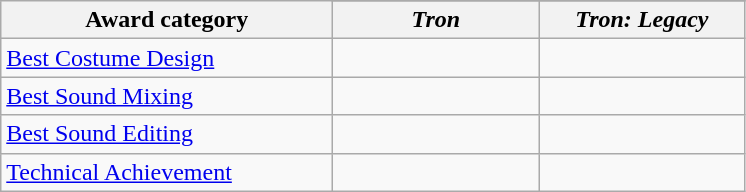<table class="wikitable" style="margin:left;">
<tr>
<th style="width:214px;" rowspan="2">Award category</th>
</tr>
<tr>
<th style="width:130px;"><em>Tron</em></th>
<th style="width:130px;"><em>Tron: Legacy</em></th>
</tr>
<tr>
<td><a href='#'>Best Costume Design</a></td>
<td></td>
<td></td>
</tr>
<tr>
<td><a href='#'>Best Sound Mixing</a></td>
<td></td>
<td></td>
</tr>
<tr>
<td><a href='#'>Best Sound Editing</a></td>
<td></td>
<td></td>
</tr>
<tr>
<td><a href='#'>Technical Achievement</a></td>
<td></td>
<td></td>
</tr>
</table>
